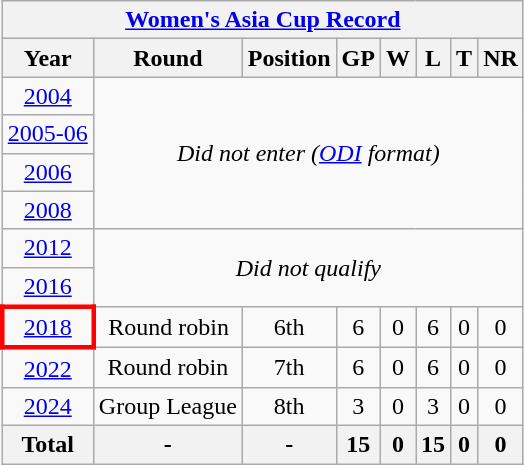<table class="wikitable" style="text-align: center; width=900px;">
<tr>
<th colspan="8"><a href='#'>Women's Asia Cup Record</a></th>
</tr>
<tr>
<th>Year</th>
<th>Round</th>
<th>Position</th>
<th>GP</th>
<th>W</th>
<th>L</th>
<th>T</th>
<th>NR</th>
</tr>
<tr>
<td><a href='#'>2004</a> </td>
<td colspan="7" rowspan="4"><em>Did not enter (<a href='#'>ODI</a> format)</em></td>
</tr>
<tr>
<td><a href='#'>2005-06</a> </td>
</tr>
<tr>
<td><a href='#'>2006</a> </td>
</tr>
<tr>
<td><a href='#'>2008</a> </td>
</tr>
<tr>
<td><a href='#'>2012</a> </td>
<td colspan="7" rowspan="2"><em>Did not qualify</td>
</tr>
<tr>
<td><a href='#'>2016</a> </td>
</tr>
<tr>
<td style="border: 3px solid red"><a href='#'>2018</a> </td>
<td>Round robin</td>
<td>6th</td>
<td>6</td>
<td>0</td>
<td>6</td>
<td>0</td>
<td>0</td>
</tr>
<tr>
<td><a href='#'>2022</a> </td>
<td>Round robin</td>
<td>7th</td>
<td>6</td>
<td>0</td>
<td>6</td>
<td>0</td>
<td>0</td>
</tr>
<tr>
<td><a href='#'>2024</a> </td>
<td>Group League</td>
<td>8th</td>
<td>3</td>
<td>0</td>
<td>3</td>
<td>0</td>
<td>0</td>
</tr>
<tr>
<th>Total</th>
<th>-</th>
<th>-</th>
<th>15</th>
<th>0</th>
<th>15</th>
<th>0</th>
<th>0</th>
</tr>
</table>
